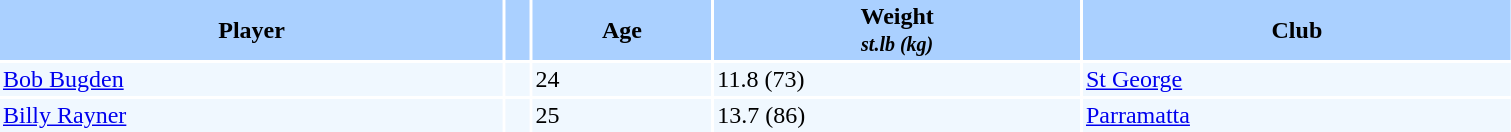<table class="sortable" border="0" cellspacing="2" cellpadding="2" style="width:80%;" style="text-align:center;">
<tr style="background:#AAD0FF">
<th>Player</th>
<th></th>
<th>Age</th>
<th>Weight<br><small><em>st.lb (kg)</em></small></th>
<th>Club</th>
</tr>
<tr bgcolor=#F0F8FF>
<td align=left><a href='#'>Bob Bugden</a></td>
<td></td>
<td>24</td>
<td>11.8 (73)</td>
<td align=left> <a href='#'>St George</a></td>
</tr>
<tr bgcolor=#F0F8FF>
<td align=left><a href='#'>Billy Rayner</a></td>
<td></td>
<td>25</td>
<td>13.7 (86)</td>
<td align=left> <a href='#'>Parramatta</a></td>
</tr>
</table>
